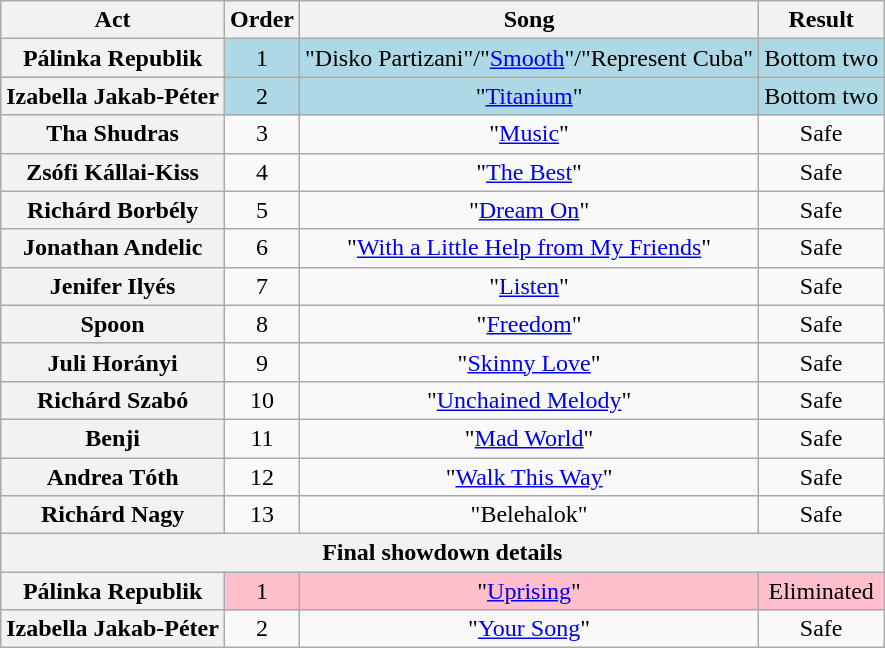<table class="wikitable" style="text-align:center;">
<tr>
<th scope="col">Act</th>
<th scope="col">Order</th>
<th scope="col">Song</th>
<th scope="col">Result</th>
</tr>
<tr bgcolor="lightblue">
<th scope="row">Pálinka Republik</th>
<td>1</td>
<td>"Disko Partizani"/"<a href='#'>Smooth</a>"/"Represent Cuba"</td>
<td>Bottom two</td>
</tr>
<tr bgcolor="lightblue">
<th scope="row">Izabella Jakab-Péter</th>
<td>2</td>
<td>"<a href='#'>Titanium</a>"</td>
<td>Bottom two</td>
</tr>
<tr>
<th scope="row">Tha Shudras</th>
<td>3</td>
<td>"<a href='#'>Music</a>"</td>
<td>Safe</td>
</tr>
<tr>
<th scope="row">Zsófi Kállai-Kiss</th>
<td>4</td>
<td>"<a href='#'>The Best</a>"</td>
<td>Safe</td>
</tr>
<tr>
<th scope="row">Richárd Borbély</th>
<td>5</td>
<td>"<a href='#'>Dream On</a>"</td>
<td>Safe</td>
</tr>
<tr>
<th scope="row">Jonathan Andelic</th>
<td>6</td>
<td>"<a href='#'>With a Little Help from My Friends</a>"</td>
<td>Safe</td>
</tr>
<tr>
<th scope="row">Jenifer Ilyés</th>
<td>7</td>
<td>"<a href='#'>Listen</a>"</td>
<td>Safe</td>
</tr>
<tr>
<th scope="row">Spoon</th>
<td>8</td>
<td>"<a href='#'>Freedom</a>"</td>
<td>Safe</td>
</tr>
<tr>
<th scope="row">Juli Horányi</th>
<td>9</td>
<td>"<a href='#'>Skinny Love</a>"</td>
<td>Safe</td>
</tr>
<tr>
<th scope="row">Richárd Szabó</th>
<td>10</td>
<td>"<a href='#'>Unchained Melody</a>"</td>
<td>Safe</td>
</tr>
<tr>
<th scope="row">Benji</th>
<td>11</td>
<td>"<a href='#'>Mad World</a>"</td>
<td>Safe</td>
</tr>
<tr>
<th scope="row">Andrea Tóth</th>
<td>12</td>
<td>"<a href='#'>Walk This Way</a>"</td>
<td>Safe</td>
</tr>
<tr>
<th scope="row">Richárd Nagy</th>
<td>13</td>
<td>"Belehalok"</td>
<td>Safe</td>
</tr>
<tr>
<th scope="col" colspan="6">Final showdown details</th>
</tr>
<tr bgcolor="pink">
<th scope="row">Pálinka Republik</th>
<td>1</td>
<td>"<a href='#'>Uprising</a>"</td>
<td>Eliminated</td>
</tr>
<tr>
<th scope="row">Izabella Jakab-Péter</th>
<td>2</td>
<td>"<a href='#'>Your Song</a>"</td>
<td>Safe</td>
</tr>
</table>
